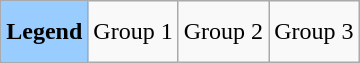<table class="wikitable" style="height:2.6em">
<tr>
<th style="background:#99CCFF">Legend</th>
<td> Group 1</td>
<td> Group 2</td>
<td> Group 3</td>
</tr>
</table>
